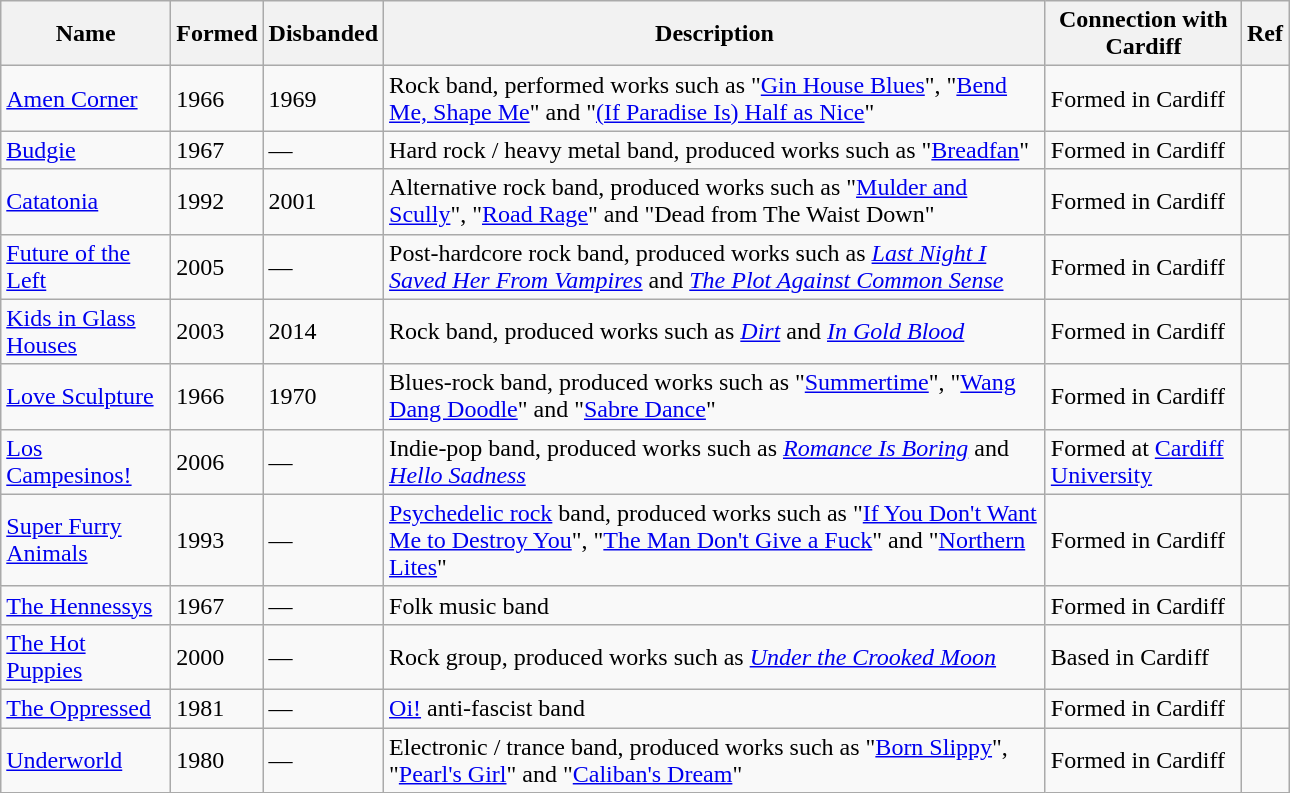<table class="sortable wikitable" style="text-align: left; width: 68%;">
<tr>
<th scope="col">Name</th>
<th scope="col">Formed</th>
<th scope="col">Disbanded</th>
<th scope="col">Description</th>
<th scope="col">Connection with Cardiff</th>
<th scope="col"><abbr>Ref</abbr></th>
</tr>
<tr>
<td><a href='#'>Amen Corner</a></td>
<td>1966</td>
<td>1969</td>
<td>Rock band, performed works such as "<a href='#'>Gin House Blues</a>", "<a href='#'>Bend Me, Shape Me</a>" and "<a href='#'>(If Paradise Is) Half as Nice</a>"</td>
<td>Formed in Cardiff</td>
<td></td>
</tr>
<tr>
<td><a href='#'>Budgie</a></td>
<td>1967</td>
<td>—</td>
<td>Hard rock / heavy metal band, produced works such as "<a href='#'>Breadfan</a>"</td>
<td>Formed in Cardiff</td>
<td></td>
</tr>
<tr>
<td><a href='#'>Catatonia</a></td>
<td>1992</td>
<td>2001</td>
<td>Alternative rock band, produced works such as "<a href='#'>Mulder and Scully</a>", "<a href='#'>Road Rage</a>" and "Dead from The Waist Down"</td>
<td>Formed in Cardiff</td>
<td></td>
</tr>
<tr>
<td><a href='#'>Future of the Left</a></td>
<td>2005</td>
<td>—</td>
<td>Post-hardcore rock band, produced works such as <em><a href='#'>Last Night I Saved Her From Vampires</a></em> and <em><a href='#'>The Plot Against Common Sense</a></em></td>
<td>Formed in Cardiff</td>
<td></td>
</tr>
<tr>
<td><a href='#'>Kids in Glass Houses</a></td>
<td>2003</td>
<td>2014</td>
<td>Rock band, produced works such as <em><a href='#'>Dirt</a></em> and <em><a href='#'>In Gold Blood</a></em></td>
<td>Formed in Cardiff</td>
<td></td>
</tr>
<tr>
<td><a href='#'>Love Sculpture</a></td>
<td>1966</td>
<td>1970</td>
<td>Blues-rock band, produced works such as "<a href='#'>Summertime</a>", "<a href='#'>Wang Dang Doodle</a>" and "<a href='#'>Sabre Dance</a>"</td>
<td>Formed in Cardiff</td>
<td></td>
</tr>
<tr>
<td><a href='#'>Los Campesinos!</a></td>
<td>2006</td>
<td>—</td>
<td>Indie-pop band, produced works such as <em><a href='#'>Romance Is Boring</a></em> and <em><a href='#'>Hello Sadness</a></em></td>
<td>Formed at <a href='#'>Cardiff University</a></td>
<td></td>
</tr>
<tr>
<td><a href='#'>Super Furry Animals</a></td>
<td>1993</td>
<td>—</td>
<td><a href='#'>Psychedelic rock</a> band, produced works such as "<a href='#'>If You Don't Want Me to Destroy You</a>", "<a href='#'>The Man Don't Give a Fuck</a>" and "<a href='#'>Northern Lites</a>"</td>
<td>Formed in Cardiff</td>
<td></td>
</tr>
<tr>
<td><a href='#'>The Hennessys</a></td>
<td>1967</td>
<td>—</td>
<td>Folk music band</td>
<td>Formed in Cardiff</td>
<td></td>
</tr>
<tr>
<td><a href='#'>The Hot Puppies</a></td>
<td>2000</td>
<td>—</td>
<td>Rock group, produced works such as <em><a href='#'>Under the Crooked Moon</a></em></td>
<td>Based in Cardiff</td>
<td></td>
</tr>
<tr>
<td><a href='#'>The Oppressed</a></td>
<td>1981</td>
<td>—</td>
<td><a href='#'>Oi!</a> anti-fascist band</td>
<td>Formed in Cardiff</td>
<td></td>
</tr>
<tr>
<td><a href='#'>Underworld</a></td>
<td>1980</td>
<td>—</td>
<td>Electronic / trance band, produced works such as "<a href='#'>Born Slippy</a>", "<a href='#'>Pearl's Girl</a>" and "<a href='#'>Caliban's Dream</a>"</td>
<td>Formed in Cardiff</td>
<td></td>
</tr>
</table>
